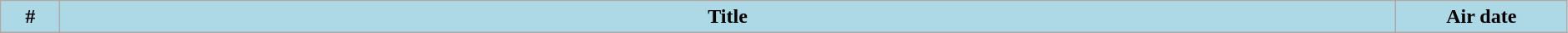<table class="wikitable plainrowheaders" style="width:99%; background:#fff;">
<tr>
<th style="background:#add8e6; width:40px;">#</th>
<th style="background: #add8e6;">Title</th>
<th style="background:#add8e6; width:130px;">Air date<br>
</th>
</tr>
</table>
